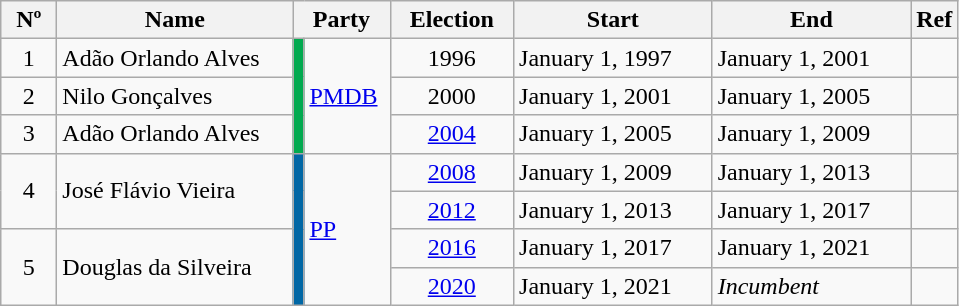<table class="wikitable">
<tr>
<th width="30">Nº</th>
<th width="150">Name</th>
<th width="50" colspan="2">Party</th>
<th width="75">Election</th>
<th width="125">Start</th>
<th width="125">End</th>
<th>Ref</th>
</tr>
<tr>
<td align=center>1</td>
<td>Adão Orlando Alves</td>
<td rowspan="3" bgcolor=00aa4f></td>
<td rowspan="3" width="50"><a href='#'>PMDB</a></td>
<td align=center>1996</td>
<td>January 1, 1997</td>
<td>January 1, 2001</td>
<td align=center></td>
</tr>
<tr>
<td align=center>2</td>
<td>Nilo Gonçalves</td>
<td align=center>2000</td>
<td>January 1, 2001</td>
<td>January 1, 2005</td>
<td align=center></td>
</tr>
<tr>
<td align=center>3</td>
<td>Adão Orlando Alves</td>
<td align=center><a href='#'>2004</a></td>
<td>January 1, 2005</td>
<td>January 1, 2009</td>
<td align=center></td>
</tr>
<tr>
<td rowspan="2" align=center>4</td>
<td rowspan="2">José Flávio Vieira</td>
<td rowspan="4" bgcolor=0067A5></td>
<td rowspan="4" width="50"><a href='#'>PP</a></td>
<td align=center><a href='#'>2008</a></td>
<td>January 1, 2009</td>
<td>January 1, 2013</td>
<td align=center></td>
</tr>
<tr>
<td align=center><a href='#'>2012</a></td>
<td>January 1, 2013</td>
<td>January 1, 2017</td>
<td align=center></td>
</tr>
<tr>
<td rowspan="2" align=center>5</td>
<td rowspan="2">Douglas da Silveira</td>
<td align=center><a href='#'>2016</a></td>
<td>January 1, 2017</td>
<td>January 1, 2021</td>
<td align=center></td>
</tr>
<tr>
<td align=center><a href='#'>2020</a></td>
<td>January 1, 2021</td>
<td><em>Incumbent</em></td>
<td align=center></td>
</tr>
</table>
